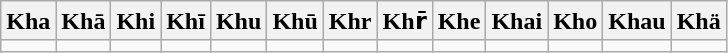<table class="wikitable">
<tr>
<th>Kha</th>
<th>Khā</th>
<th>Khi</th>
<th>Khī</th>
<th>Khu</th>
<th>Khū</th>
<th>Khr</th>
<th>Khr̄</th>
<th>Khe</th>
<th>Khai</th>
<th>Kho</th>
<th>Khau</th>
<th>Khä</th>
</tr>
<tr>
<td></td>
<td></td>
<td></td>
<td></td>
<td></td>
<td></td>
<td></td>
<td></td>
<td></td>
<td></td>
<td></td>
<td></td>
<td></td>
</tr>
</table>
